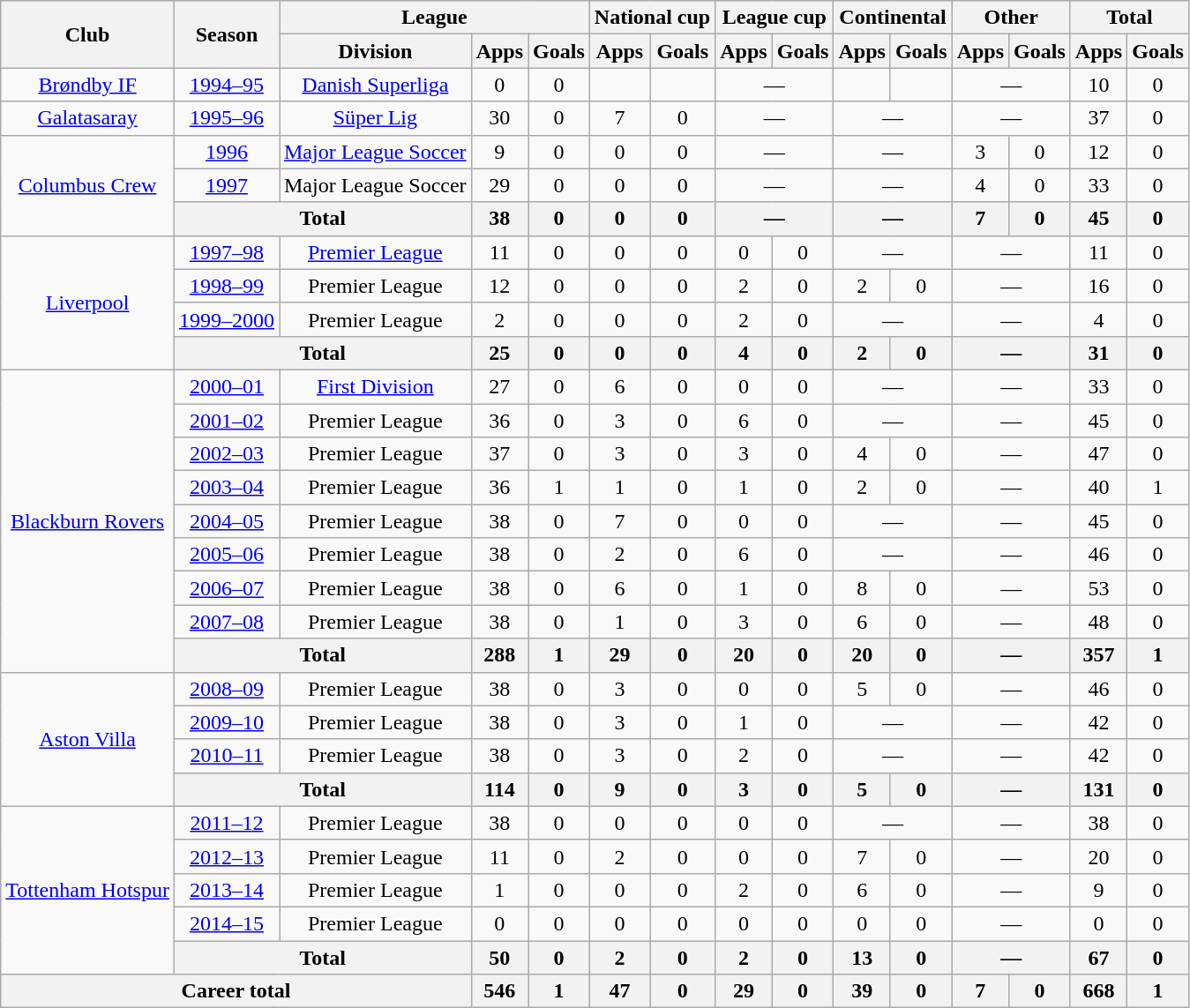<table class="wikitable" style="text-align: center;">
<tr>
<th rowspan=2>Club</th>
<th rowspan=2>Season</th>
<th colspan=3>League</th>
<th colspan=2>National cup</th>
<th colspan=2>League cup</th>
<th colspan=2>Continental</th>
<th colspan=2>Other</th>
<th colspan=2>Total</th>
</tr>
<tr>
<th>Division</th>
<th>Apps</th>
<th>Goals</th>
<th>Apps</th>
<th>Goals</th>
<th>Apps</th>
<th>Goals</th>
<th>Apps</th>
<th>Goals</th>
<th>Apps</th>
<th>Goals</th>
<th>Apps</th>
<th>Goals</th>
</tr>
<tr>
<td><a href='#'>Brøndby IF</a></td>
<td><a href='#'>1994–95</a></td>
<td><a href='#'>Danish Superliga</a></td>
<td>0</td>
<td>0</td>
<td></td>
<td></td>
<td colspan="2">—</td>
<td></td>
<td></td>
<td colspan="2">—</td>
<td>10</td>
<td>0</td>
</tr>
<tr>
<td><a href='#'>Galatasaray</a></td>
<td><a href='#'>1995–96</a></td>
<td><a href='#'>Süper Lig</a></td>
<td>30</td>
<td>0</td>
<td>7</td>
<td>0</td>
<td colspan="2">—</td>
<td colspan="2">—</td>
<td colspan="2">—</td>
<td>37</td>
<td>0</td>
</tr>
<tr>
<td rowspan="3"><a href='#'>Columbus Crew</a></td>
<td><a href='#'>1996</a></td>
<td><a href='#'>Major League Soccer</a></td>
<td>9</td>
<td>0</td>
<td>0</td>
<td>0</td>
<td colspan="2">—</td>
<td colspan="2">—</td>
<td>3</td>
<td>0</td>
<td>12</td>
<td>0</td>
</tr>
<tr>
<td><a href='#'>1997</a></td>
<td>Major League Soccer</td>
<td>29</td>
<td>0</td>
<td>0</td>
<td>0</td>
<td colspan="2">—</td>
<td colspan="2">—</td>
<td>4</td>
<td>0</td>
<td>33</td>
<td>0</td>
</tr>
<tr>
<th colspan="2">Total</th>
<th>38</th>
<th>0</th>
<th>0</th>
<th>0</th>
<th colspan="2">—</th>
<th colspan="2">—</th>
<th>7</th>
<th>0</th>
<th>45</th>
<th>0</th>
</tr>
<tr>
<td rowspan="4"><a href='#'>Liverpool</a></td>
<td><a href='#'>1997–98</a></td>
<td><a href='#'>Premier League</a></td>
<td>11</td>
<td>0</td>
<td>0</td>
<td>0</td>
<td>0</td>
<td>0</td>
<td colspan="2">—</td>
<td colspan="2">—</td>
<td>11</td>
<td>0</td>
</tr>
<tr>
<td><a href='#'>1998–99</a></td>
<td>Premier League</td>
<td>12</td>
<td>0</td>
<td>0</td>
<td>0</td>
<td>2</td>
<td>0</td>
<td>2</td>
<td>0</td>
<td colspan="2">—</td>
<td>16</td>
<td>0</td>
</tr>
<tr>
<td><a href='#'>1999–2000</a></td>
<td>Premier League</td>
<td>2</td>
<td>0</td>
<td>0</td>
<td>0</td>
<td>2</td>
<td>0</td>
<td colspan="2">—</td>
<td colspan="2">—</td>
<td>4</td>
<td>0</td>
</tr>
<tr>
<th colspan="2">Total</th>
<th>25</th>
<th>0</th>
<th>0</th>
<th>0</th>
<th>4</th>
<th>0</th>
<th>2</th>
<th>0</th>
<th colspan="2">—</th>
<th>31</th>
<th>0</th>
</tr>
<tr>
<td rowspan="9"><a href='#'>Blackburn Rovers</a></td>
<td><a href='#'>2000–01</a></td>
<td><a href='#'>First Division</a></td>
<td>27</td>
<td>0</td>
<td>6</td>
<td>0</td>
<td>0</td>
<td>0</td>
<td colspan="2">—</td>
<td colspan="2">—</td>
<td>33</td>
<td>0</td>
</tr>
<tr>
<td><a href='#'>2001–02</a></td>
<td>Premier League</td>
<td>36</td>
<td>0</td>
<td>3</td>
<td>0</td>
<td>6</td>
<td>0</td>
<td colspan="2">—</td>
<td colspan="2">—</td>
<td>45</td>
<td>0</td>
</tr>
<tr>
<td><a href='#'>2002–03</a></td>
<td>Premier League</td>
<td>37</td>
<td>0</td>
<td>3</td>
<td>0</td>
<td>3</td>
<td>0</td>
<td>4</td>
<td>0</td>
<td colspan="2">—</td>
<td>47</td>
<td>0</td>
</tr>
<tr>
<td><a href='#'>2003–04</a></td>
<td>Premier League</td>
<td>36</td>
<td>1</td>
<td>1</td>
<td>0</td>
<td>1</td>
<td>0</td>
<td>2</td>
<td>0</td>
<td colspan="2">—</td>
<td>40</td>
<td>1</td>
</tr>
<tr>
<td><a href='#'>2004–05</a></td>
<td>Premier League</td>
<td>38</td>
<td>0</td>
<td>7</td>
<td>0</td>
<td>0</td>
<td>0</td>
<td colspan="2">—</td>
<td colspan="2">—</td>
<td>45</td>
<td>0</td>
</tr>
<tr>
<td><a href='#'>2005–06</a></td>
<td>Premier League</td>
<td>38</td>
<td>0</td>
<td>2</td>
<td>0</td>
<td>6</td>
<td>0</td>
<td colspan="2">—</td>
<td colspan="2">—</td>
<td>46</td>
<td>0</td>
</tr>
<tr>
<td><a href='#'>2006–07</a></td>
<td>Premier League</td>
<td>38</td>
<td>0</td>
<td>6</td>
<td>0</td>
<td>1</td>
<td>0</td>
<td>8</td>
<td>0</td>
<td colspan="2">—</td>
<td>53</td>
<td>0</td>
</tr>
<tr>
<td><a href='#'>2007–08</a></td>
<td>Premier League</td>
<td>38</td>
<td>0</td>
<td>1</td>
<td>0</td>
<td>3</td>
<td>0</td>
<td>6</td>
<td>0</td>
<td colspan="2">—</td>
<td>48</td>
<td>0</td>
</tr>
<tr>
<th colspan="2">Total</th>
<th>288</th>
<th>1</th>
<th>29</th>
<th>0</th>
<th>20</th>
<th>0</th>
<th>20</th>
<th>0</th>
<th colspan="2">—</th>
<th>357</th>
<th>1</th>
</tr>
<tr>
<td rowspan="4"><a href='#'>Aston Villa</a></td>
<td><a href='#'>2008–09</a></td>
<td>Premier League</td>
<td>38</td>
<td>0</td>
<td>3</td>
<td>0</td>
<td>0</td>
<td>0</td>
<td>5</td>
<td>0</td>
<td colspan="2">—</td>
<td>46</td>
<td>0</td>
</tr>
<tr>
<td><a href='#'>2009–10</a></td>
<td>Premier League</td>
<td>38</td>
<td>0</td>
<td>3</td>
<td>0</td>
<td>1</td>
<td>0</td>
<td colspan="2">—</td>
<td colspan="2">—</td>
<td>42</td>
<td>0</td>
</tr>
<tr>
<td><a href='#'>2010–11</a></td>
<td>Premier League</td>
<td>38</td>
<td>0</td>
<td>3</td>
<td>0</td>
<td>2</td>
<td>0</td>
<td colspan="2">—</td>
<td colspan="2">—</td>
<td>42</td>
<td>0</td>
</tr>
<tr>
<th colspan="2">Total</th>
<th>114</th>
<th>0</th>
<th>9</th>
<th>0</th>
<th>3</th>
<th>0</th>
<th>5</th>
<th>0</th>
<th colspan="2">—</th>
<th>131</th>
<th>0</th>
</tr>
<tr>
<td rowspan="5"><a href='#'>Tottenham Hotspur</a></td>
<td><a href='#'>2011–12</a></td>
<td>Premier League</td>
<td>38</td>
<td>0</td>
<td>0</td>
<td>0</td>
<td>0</td>
<td>0</td>
<td colspan="2">—</td>
<td colspan="2">—</td>
<td>38</td>
<td>0</td>
</tr>
<tr>
<td><a href='#'>2012–13</a></td>
<td>Premier League</td>
<td>11</td>
<td>0</td>
<td>2</td>
<td>0</td>
<td>0</td>
<td>0</td>
<td>7</td>
<td>0</td>
<td colspan="2">—</td>
<td>20</td>
<td>0</td>
</tr>
<tr>
<td><a href='#'>2013–14</a></td>
<td>Premier League</td>
<td>1</td>
<td>0</td>
<td>0</td>
<td>0</td>
<td>2</td>
<td>0</td>
<td>6</td>
<td>0</td>
<td colspan="2">—</td>
<td>9</td>
<td>0</td>
</tr>
<tr>
<td><a href='#'>2014–15</a></td>
<td>Premier League</td>
<td>0</td>
<td>0</td>
<td>0</td>
<td>0</td>
<td>0</td>
<td>0</td>
<td>0</td>
<td>0</td>
<td colspan="2">—</td>
<td>0</td>
<td>0</td>
</tr>
<tr>
<th colspan="2">Total</th>
<th>50</th>
<th>0</th>
<th>2</th>
<th>0</th>
<th>2</th>
<th>0</th>
<th>13</th>
<th>0</th>
<th colspan="2">—</th>
<th>67</th>
<th>0</th>
</tr>
<tr>
<th colspan="3">Career total</th>
<th>546</th>
<th>1</th>
<th>47</th>
<th>0</th>
<th>29</th>
<th>0</th>
<th>39</th>
<th>0</th>
<th>7</th>
<th>0</th>
<th>668</th>
<th>1</th>
</tr>
</table>
